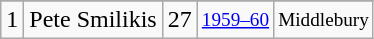<table class="wikitable">
<tr>
</tr>
<tr>
<td>1</td>
<td>Pete Smilikis</td>
<td>27</td>
<td style="font-size:80%;"><a href='#'>1959–60</a></td>
<td style="font-size:80%;">Middlebury</td>
</tr>
</table>
